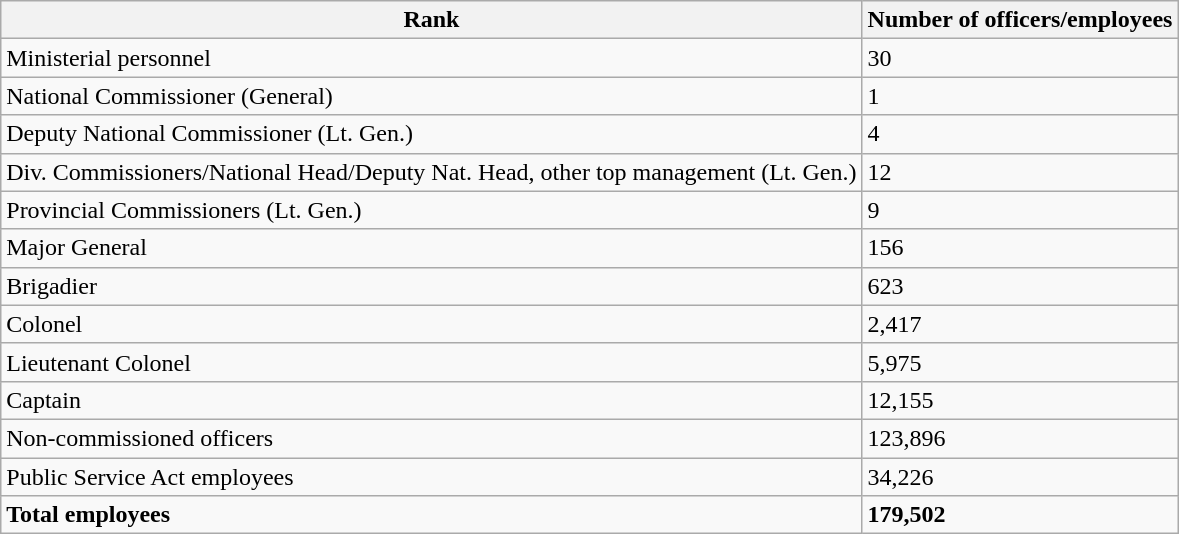<table class="wikitable">
<tr>
<th>Rank</th>
<th>Number of officers/employees</th>
</tr>
<tr>
<td>Ministerial personnel</td>
<td>30</td>
</tr>
<tr>
<td>National Commissioner (General)</td>
<td>1</td>
</tr>
<tr>
<td>Deputy National Commissioner (Lt. Gen.)</td>
<td>4</td>
</tr>
<tr>
<td>Div. Commissioners/National Head/Deputy Nat. Head, other top management (Lt. Gen.)</td>
<td>12</td>
</tr>
<tr>
<td>Provincial Commissioners (Lt. Gen.)</td>
<td>9</td>
</tr>
<tr>
<td>Major General</td>
<td>156</td>
</tr>
<tr>
<td>Brigadier</td>
<td>623</td>
</tr>
<tr>
<td>Colonel</td>
<td>2,417</td>
</tr>
<tr>
<td>Lieutenant Colonel</td>
<td>5,975</td>
</tr>
<tr>
<td>Captain</td>
<td>12,155</td>
</tr>
<tr>
<td>Non-commissioned officers</td>
<td>123,896</td>
</tr>
<tr>
<td>Public Service Act employees</td>
<td>34,226</td>
</tr>
<tr>
<td><strong>Total employees</strong></td>
<td><strong>179,502</strong></td>
</tr>
</table>
